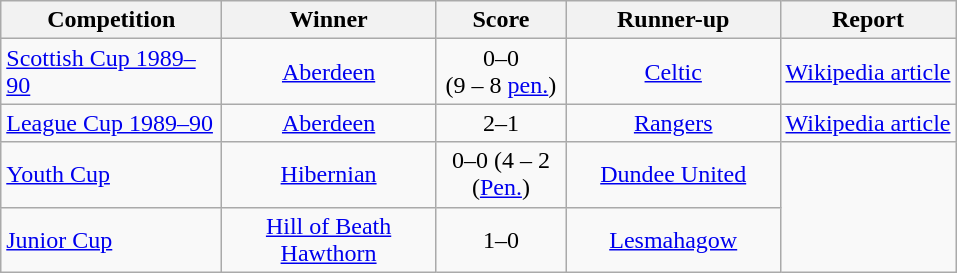<table class="wikitable" style="text-align: center;">
<tr>
<th width=140>Competition</th>
<th width=135>Winner</th>
<th width=80>Score</th>
<th width=135>Runner-up</th>
<th>Report</th>
</tr>
<tr>
<td align=left><a href='#'>Scottish Cup 1989–90</a></td>
<td><a href='#'>Aberdeen</a></td>
<td>0–0 <br> (9 – 8 <a href='#'>pen.</a>)</td>
<td><a href='#'>Celtic</a></td>
<td><a href='#'>Wikipedia article</a></td>
</tr>
<tr>
<td align=left><a href='#'>League Cup 1989–90</a></td>
<td><a href='#'>Aberdeen</a></td>
<td>2–1 </td>
<td><a href='#'>Rangers</a></td>
<td><a href='#'>Wikipedia article</a></td>
</tr>
<tr>
<td align=left><a href='#'>Youth Cup</a></td>
<td><a href='#'>Hibernian</a></td>
<td>0–0 (4 – 2 (<a href='#'>Pen.</a>)</td>
<td><a href='#'>Dundee United</a></td>
</tr>
<tr>
<td align=left><a href='#'>Junior Cup</a></td>
<td><a href='#'>Hill of Beath Hawthorn</a></td>
<td>1–0</td>
<td><a href='#'>Lesmahagow</a></td>
</tr>
</table>
